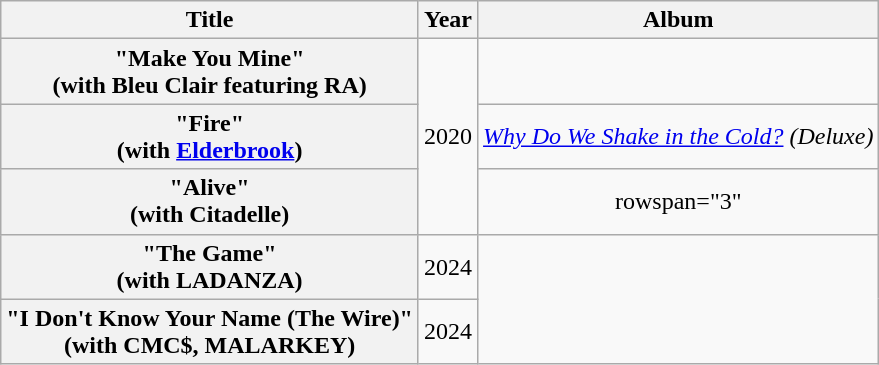<table class="wikitable plainrowheaders" style="text-align:center;">
<tr>
<th rowspan="1">Title</th>
<th rowspan="1">Year</th>
<th rowspan="1">Album</th>
</tr>
<tr>
<th scope="row">"Make You Mine" <br><span>(with Bleu Clair featuring RA)</span></th>
<td rowspan="3">2020</td>
<td></td>
</tr>
<tr>
<th scope="row">"Fire" <br><span>(with <a href='#'>Elderbrook</a>)</span></th>
<td><em><a href='#'>Why Do We Shake in the Cold?</a> (Deluxe)</em></td>
</tr>
<tr>
<th scope="row">"Alive" <br><span>(with Citadelle)</span></th>
<td>rowspan="3" </td>
</tr>
<tr>
<th scope="row">"The Game" <br><span>(with LADANZA)</span></th>
<td>2024</td>
</tr>
<tr>
<th scope="row">"I Don't Know Your Name (The Wire)" <br><span>(with CMC$, MALARKEY)</span></th>
<td>2024</td>
</tr>
</table>
